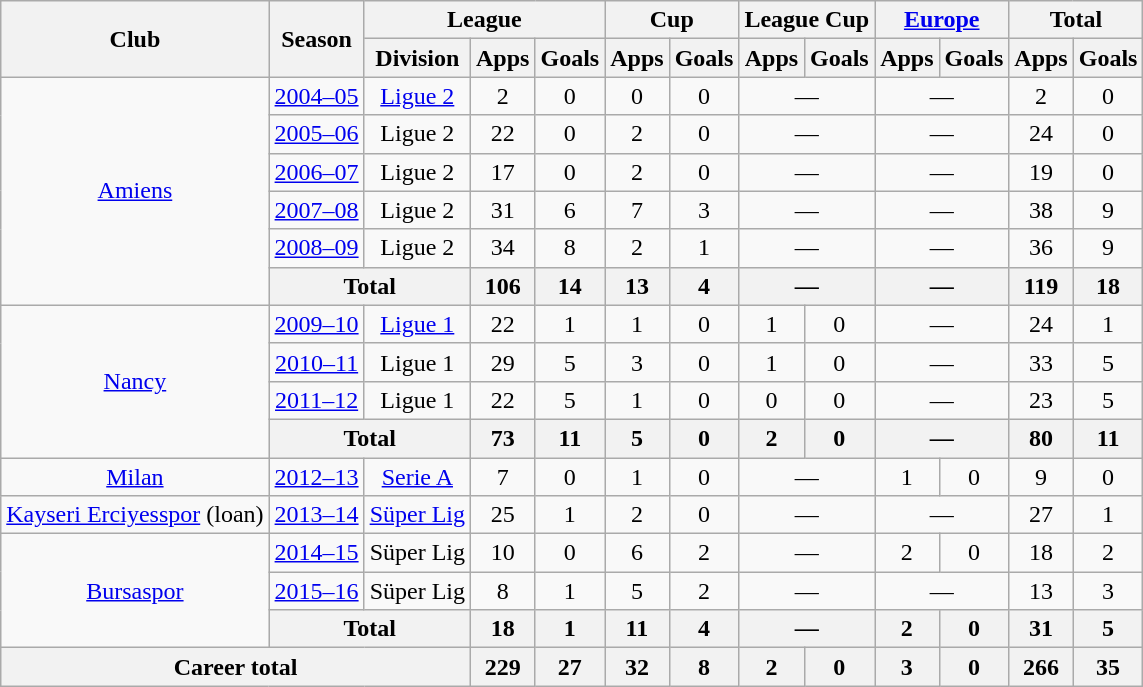<table class="wikitable" style="text-align:center">
<tr>
<th rowspan="2">Club</th>
<th rowspan="2">Season</th>
<th colspan="3">League</th>
<th colspan="2">Cup</th>
<th colspan="2">League Cup</th>
<th colspan="2"><a href='#'>Europe</a></th>
<th colspan="2">Total</th>
</tr>
<tr>
<th>Division</th>
<th>Apps</th>
<th>Goals</th>
<th>Apps</th>
<th>Goals</th>
<th>Apps</th>
<th>Goals</th>
<th>Apps</th>
<th>Goals</th>
<th>Apps</th>
<th>Goals</th>
</tr>
<tr>
<td rowspan="6"><a href='#'>Amiens</a></td>
<td><a href='#'>2004–05</a></td>
<td><a href='#'>Ligue 2</a></td>
<td>2</td>
<td>0</td>
<td>0</td>
<td>0</td>
<td colspan="2">—</td>
<td colspan="2">—</td>
<td>2</td>
<td>0</td>
</tr>
<tr>
<td><a href='#'>2005–06</a></td>
<td>Ligue 2</td>
<td>22</td>
<td>0</td>
<td>2</td>
<td>0</td>
<td colspan="2">—</td>
<td colspan="2">—</td>
<td>24</td>
<td>0</td>
</tr>
<tr>
<td><a href='#'>2006–07</a></td>
<td>Ligue 2</td>
<td>17</td>
<td>0</td>
<td>2</td>
<td>0</td>
<td colspan="2">—</td>
<td colspan="2">—</td>
<td>19</td>
<td>0</td>
</tr>
<tr>
<td><a href='#'>2007–08</a></td>
<td>Ligue 2</td>
<td>31</td>
<td>6</td>
<td>7</td>
<td>3</td>
<td colspan="2">—</td>
<td colspan="2">—</td>
<td>38</td>
<td>9</td>
</tr>
<tr>
<td><a href='#'>2008–09</a></td>
<td>Ligue 2</td>
<td>34</td>
<td>8</td>
<td>2</td>
<td>1</td>
<td colspan="2">—</td>
<td colspan="2">—</td>
<td>36</td>
<td>9</td>
</tr>
<tr>
<th colspan="2">Total</th>
<th>106</th>
<th>14</th>
<th>13</th>
<th>4</th>
<th colspan="2">—</th>
<th colspan="2">—</th>
<th>119</th>
<th>18</th>
</tr>
<tr>
<td rowspan="4"><a href='#'>Nancy</a></td>
<td><a href='#'>2009–10</a></td>
<td><a href='#'>Ligue 1</a></td>
<td>22</td>
<td>1</td>
<td>1</td>
<td>0</td>
<td>1</td>
<td>0</td>
<td colspan="2">—</td>
<td>24</td>
<td>1</td>
</tr>
<tr>
<td><a href='#'>2010–11</a></td>
<td>Ligue 1</td>
<td>29</td>
<td>5</td>
<td>3</td>
<td>0</td>
<td>1</td>
<td>0</td>
<td colspan="2">—</td>
<td>33</td>
<td>5</td>
</tr>
<tr>
<td><a href='#'>2011–12</a></td>
<td>Ligue 1</td>
<td>22</td>
<td>5</td>
<td>1</td>
<td>0</td>
<td>0</td>
<td>0</td>
<td colspan="2">—</td>
<td>23</td>
<td>5</td>
</tr>
<tr>
<th colspan="2">Total</th>
<th>73</th>
<th>11</th>
<th>5</th>
<th>0</th>
<th>2</th>
<th>0</th>
<th colspan="2">—</th>
<th>80</th>
<th>11</th>
</tr>
<tr>
<td><a href='#'>Milan</a></td>
<td><a href='#'>2012–13</a></td>
<td><a href='#'>Serie A</a></td>
<td>7</td>
<td>0</td>
<td>1</td>
<td>0</td>
<td colspan="2">—</td>
<td>1</td>
<td>0</td>
<td>9</td>
<td>0</td>
</tr>
<tr>
<td><a href='#'>Kayseri Erciyesspor</a> (loan)</td>
<td><a href='#'>2013–14</a></td>
<td><a href='#'>Süper Lig</a></td>
<td>25</td>
<td>1</td>
<td>2</td>
<td>0</td>
<td colspan="2">—</td>
<td colspan="2">—</td>
<td>27</td>
<td>1</td>
</tr>
<tr>
<td rowspan="3"><a href='#'>Bursaspor</a></td>
<td><a href='#'>2014–15</a></td>
<td>Süper Lig</td>
<td>10</td>
<td>0</td>
<td>6</td>
<td>2</td>
<td colspan="2">—</td>
<td>2</td>
<td>0</td>
<td>18</td>
<td>2</td>
</tr>
<tr>
<td><a href='#'>2015–16</a></td>
<td>Süper Lig</td>
<td>8</td>
<td>1</td>
<td>5</td>
<td>2</td>
<td colspan="2">—</td>
<td colspan="2">—</td>
<td>13</td>
<td>3</td>
</tr>
<tr>
<th colspan="2">Total</th>
<th>18</th>
<th>1</th>
<th>11</th>
<th>4</th>
<th colspan="2">—</th>
<th>2</th>
<th>0</th>
<th>31</th>
<th>5</th>
</tr>
<tr>
<th colspan="3">Career total</th>
<th>229</th>
<th>27</th>
<th>32</th>
<th>8</th>
<th>2</th>
<th>0</th>
<th>3</th>
<th>0</th>
<th>266</th>
<th>35</th>
</tr>
</table>
